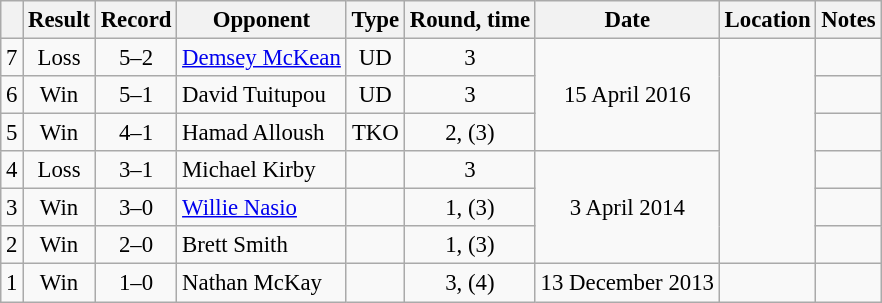<table class="wikitable" style="text-align:center; font-size:95%">
<tr>
<th></th>
<th>Result</th>
<th>Record</th>
<th>Opponent</th>
<th>Type</th>
<th>Round, time</th>
<th>Date</th>
<th>Location</th>
<th>Notes</th>
</tr>
<tr>
<td>7</td>
<td>Loss</td>
<td>5–2</td>
<td style="text-align:left;"><a href='#'>Demsey McKean</a></td>
<td>UD</td>
<td>3</td>
<td rowspan=3>15 April 2016</td>
<td rowspan=6 style="text-align:left;"><br></td>
<td style="text-align:left;"></td>
</tr>
<tr>
<td>6</td>
<td>Win</td>
<td>5–1</td>
<td style="text-align:left;">David Tuitupou</td>
<td>UD</td>
<td>3</td>
<td style="text-align:left;"></td>
</tr>
<tr>
<td>5</td>
<td>Win</td>
<td>4–1</td>
<td style="text-align:left;">Hamad Alloush</td>
<td>TKO</td>
<td>2, (3)<br></td>
<td style="text-align:left;"></td>
</tr>
<tr>
<td>4</td>
<td>Loss</td>
<td>3–1</td>
<td style="text-align:left;">Michael Kirby</td>
<td></td>
<td>3</td>
<td rowspan=3>3 April 2014</td>
<td style="text-align:left;"></td>
</tr>
<tr>
<td>3</td>
<td>Win</td>
<td>3–0</td>
<td style="text-align:left;"><a href='#'>Willie Nasio</a></td>
<td></td>
<td>1, (3)<br></td>
<td style="text-align:left;"></td>
</tr>
<tr>
<td>2</td>
<td>Win</td>
<td>2–0</td>
<td style="text-align:left;">Brett Smith</td>
<td></td>
<td>1, (3)<br></td>
<td style="text-align:left;"></td>
</tr>
<tr>
<td>1</td>
<td>Win</td>
<td>1–0</td>
<td style="text-align:left;">Nathan McKay</td>
<td></td>
<td>3, (4)<br></td>
<td>13 December 2013</td>
<td style="text-align:left;"></td>
<td style="text-align:left;"></td>
</tr>
</table>
